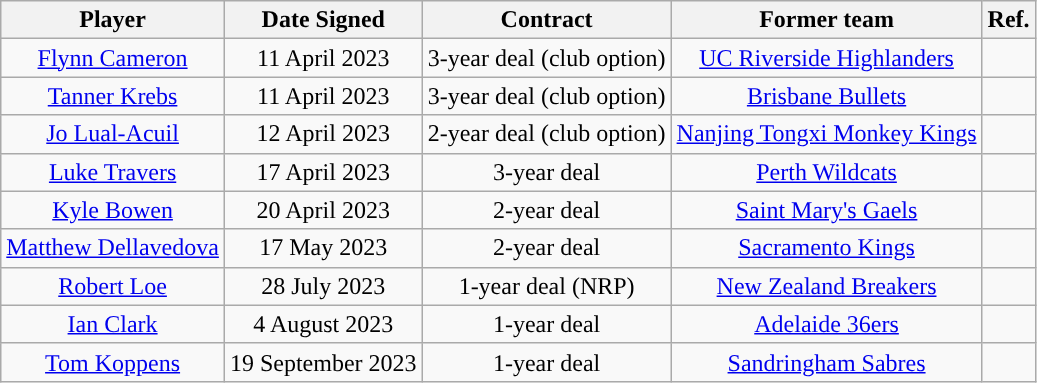<table class="wikitable sortable sortable" style="text-align: center">
<tr>
<th>Player</th>
<th>Date Signed</th>
<th>Contract</th>
<th>Former team</th>
<th>Ref.</th>
</tr>
<tr>
<td><a href='#'>Flynn Cameron</a></td>
<td>11 April 2023</td>
<td>3-year deal (club option)</td>
<td><a href='#'>UC Riverside Highlanders</a></td>
<td></td>
</tr>
<tr>
<td><a href='#'>Tanner Krebs</a></td>
<td>11 April 2023</td>
<td>3-year deal (club option)</td>
<td><a href='#'>Brisbane Bullets</a></td>
<td></td>
</tr>
<tr>
<td><a href='#'>Jo Lual-Acuil</a></td>
<td>12 April 2023</td>
<td>2-year deal (club option)</td>
<td><a href='#'>Nanjing Tongxi Monkey Kings</a></td>
<td></td>
</tr>
<tr>
<td><a href='#'>Luke Travers</a></td>
<td>17 April 2023</td>
<td>3-year deal</td>
<td><a href='#'>Perth Wildcats</a></td>
<td></td>
</tr>
<tr>
<td><a href='#'>Kyle Bowen</a></td>
<td>20 April 2023</td>
<td>2-year deal</td>
<td><a href='#'>Saint Mary's Gaels</a></td>
<td></td>
</tr>
<tr>
<td><a href='#'>Matthew Dellavedova</a></td>
<td>17 May 2023</td>
<td>2-year deal</td>
<td><a href='#'>Sacramento Kings</a></td>
<td></td>
</tr>
<tr>
<td><a href='#'>Robert Loe</a></td>
<td>28 July 2023</td>
<td>1-year deal (NRP)</td>
<td><a href='#'>New Zealand Breakers</a></td>
<td></td>
</tr>
<tr>
<td><a href='#'>Ian Clark</a></td>
<td>4 August 2023</td>
<td>1-year deal</td>
<td><a href='#'>Adelaide 36ers</a></td>
<td></td>
</tr>
<tr>
<td><a href='#'>Tom Koppens</a></td>
<td>19 September 2023</td>
<td>1-year deal</td>
<td><a href='#'>Sandringham Sabres</a></td>
<td></td>
</tr>
</table>
